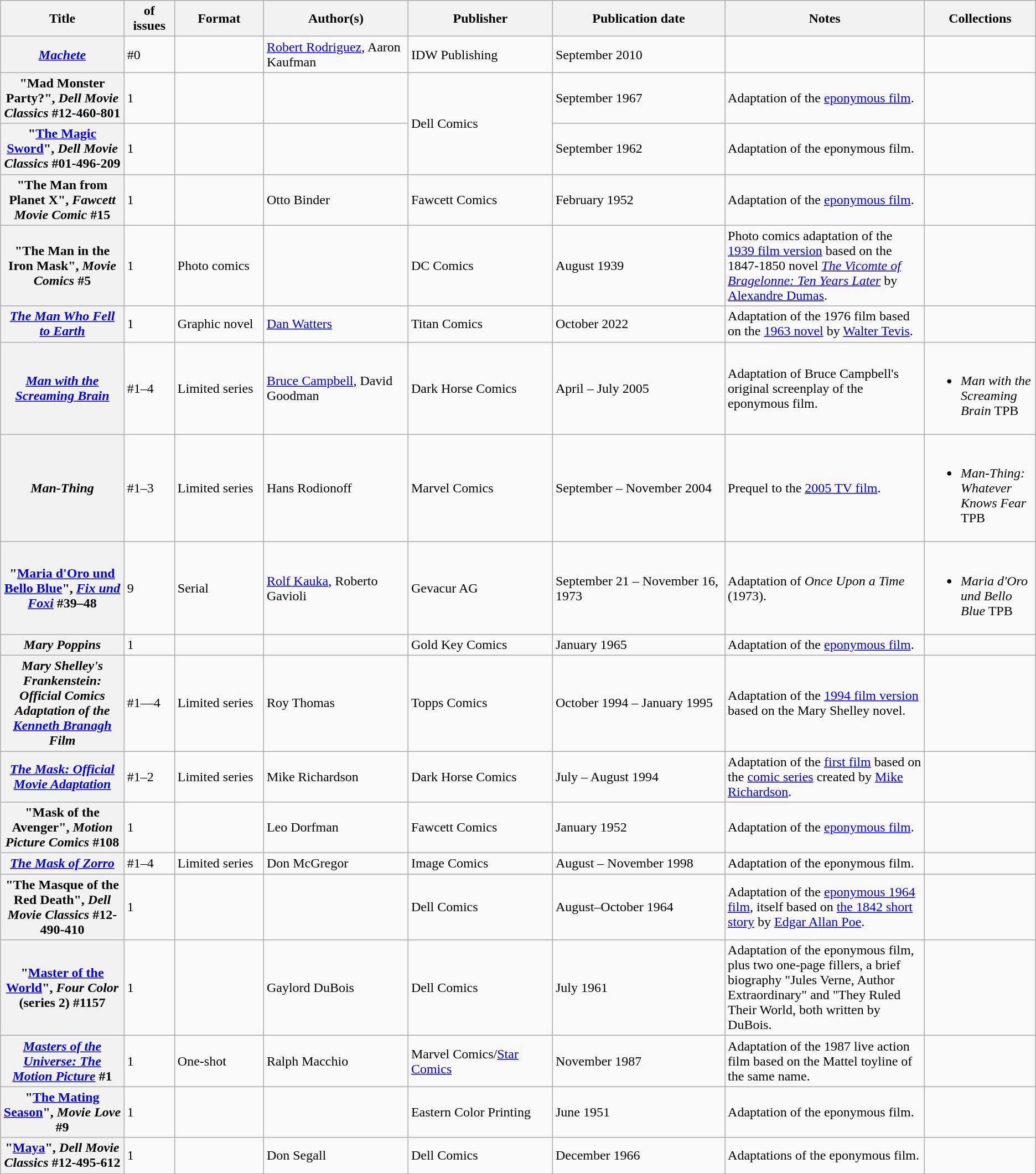<table class="wikitable">
<tr>
<th>Title</th>
<th style="width:40pt"> of issues</th>
<th style="width:75pt">Format</th>
<th style="width:125pt">Author(s)</th>
<th style="width:125pt">Publisher</th>
<th style="width:150pt">Publication date</th>
<th style="width:175pt">Notes</th>
<th>Collections</th>
</tr>
<tr>
<th><em><a href='#'>Machete</a></em></th>
<td>#0</td>
<td></td>
<td><a href='#'>Robert Rodriguez</a>, Aaron Kaufman</td>
<td>IDW Publishing</td>
<td>September 2010</td>
<td></td>
<td></td>
</tr>
<tr>
<th>"Mad Monster Party?", <em>Dell Movie Classics</em> #12-460-801</th>
<td>1</td>
<td></td>
<td></td>
<td rowspan="2">Dell Comics</td>
<td>September 1967</td>
<td>Adaptation of the <a href='#'>eponymous film</a>.</td>
<td></td>
</tr>
<tr>
<th>"<a href='#'>The Magic Sword</a>", <em>Dell Movie Classics</em> #01-496-209</th>
<td>1</td>
<td></td>
<td></td>
<td>September 1962</td>
<td>Adaptation of the eponymous film.</td>
<td></td>
</tr>
<tr>
<th>"The Man from Planet X", <em>Fawcett Movie Comic</em> #15</th>
<td>1</td>
<td></td>
<td>Otto Binder</td>
<td>Fawcett Comics</td>
<td>February 1952</td>
<td>Adaptation of the <a href='#'>eponymous film</a>.</td>
<td></td>
</tr>
<tr>
<th>"The Man in the Iron Mask", <em>Movie Comics</em> #5</th>
<td>1</td>
<td>Photo comics</td>
<td></td>
<td>DC Comics</td>
<td>August 1939</td>
<td>Photo comics adaptation of the <a href='#'>1939 film version</a> based on the 1847-1850 novel <em><a href='#'>The Vicomte of Bragelonne: Ten Years Later</a></em> by <a href='#'>Alexandre Dumas</a>.</td>
<td></td>
</tr>
<tr>
<th><em><a href='#'>The Man Who Fell to Earth</a></em></th>
<td>1</td>
<td>Graphic novel</td>
<td><a href='#'>Dan Watters</a></td>
<td>Titan Comics</td>
<td>October 2022</td>
<td>Adaptation of the 1976 film based on the <a href='#'>1963 novel</a> by <a href='#'>Walter Tevis</a>.</td>
<td></td>
</tr>
<tr>
<th><em><a href='#'>Man with the Screaming Brain</a></em></th>
<td>#1–4</td>
<td>Limited series</td>
<td><a href='#'>Bruce Campbell</a>, David Goodman</td>
<td>Dark Horse Comics</td>
<td>April – July 2005</td>
<td>Adaptation of Bruce Campbell's original screenplay of the eponymous film.</td>
<td><br><ul><li><em>Man with the Screaming Brain</em> TPB</li></ul></td>
</tr>
<tr>
<th><em>Man-Thing</em></th>
<td>#1–3</td>
<td>Limited series</td>
<td>Hans Rodionoff</td>
<td>Marvel Comics</td>
<td>September – November 2004</td>
<td>Prequel to the <a href='#'>2005 TV film</a>.</td>
<td><br><ul><li><em>Man-Thing: Whatever Knows Fear</em> TPB</li></ul></td>
</tr>
<tr>
<th>"<a href='#'>Maria d'Oro und Bello Blue</a>", <em><a href='#'>Fix und Foxi</a></em> #39–48</th>
<td>9</td>
<td>Serial</td>
<td><a href='#'>Rolf Kauka</a>, Roberto Gavioli</td>
<td>Gevacur AG</td>
<td>September 21 – November 16, 1973</td>
<td>Adaptation of <em>Once Upon a Time</em> (1973).</td>
<td><br><ul><li><em>Maria d'Oro und Bello Blue</em> TPB</li></ul></td>
</tr>
<tr>
<th><em>Mary Poppins</em></th>
<td>1</td>
<td></td>
<td></td>
<td>Gold Key Comics</td>
<td>January 1965</td>
<td>Adaptation of the <a href='#'>eponymous film</a>.</td>
<td></td>
</tr>
<tr>
<th><em>Mary Shelley's Frankenstein: Official Comics Adaptation of the <a href='#'>Kenneth Branagh</a> Film</em></th>
<td>#1—4</td>
<td>Limited series</td>
<td>Roy Thomas</td>
<td>Topps Comics</td>
<td>October 1994 – January 1995</td>
<td>Adaptation of the <a href='#'>1994 film version</a> based on the Mary Shelley novel.</td>
<td></td>
</tr>
<tr>
<th><em><a href='#'>The Mask: Official Movie Adaptation</a></em></th>
<td>#1–2</td>
<td>Limited series</td>
<td>Mike Richardson</td>
<td>Dark Horse Comics</td>
<td>July – August 1994</td>
<td>Adaptation of the <a href='#'>first film</a> based on the <a href='#'>comic series</a> created by <a href='#'>Mike Richardson</a>.</td>
<td></td>
</tr>
<tr>
<th>"Mask of the Avenger", <em>Motion Picture Comics</em> #108</th>
<td>1</td>
<td></td>
<td>Leo Dorfman</td>
<td>Fawcett Comics</td>
<td>January 1952</td>
<td>Adaptation of the <a href='#'>eponymous film</a>.</td>
<td></td>
</tr>
<tr>
<th><em><a href='#'>The Mask of Zorro</a></em></th>
<td>#1–4</td>
<td>Limited series</td>
<td>Don McGregor</td>
<td>Image Comics</td>
<td>August – November 1998</td>
<td>Adaptation of the eponymous film.</td>
<td></td>
</tr>
<tr>
<th>"The Masque of the Red Death", <em>Dell Movie Classics</em> #12-490-410</th>
<td>1</td>
<td></td>
<td></td>
<td>Dell Comics</td>
<td>August–October 1964</td>
<td>Adaptation of the <a href='#'>eponymous 1964 film</a>, itself based on <a href='#'>the 1842 short story</a> by <a href='#'>Edgar Allan Poe</a>.</td>
<td></td>
</tr>
<tr>
<th>"<a href='#'>Master of the World</a>", <em>Four Color</em> (series 2) #1157</th>
<td>1</td>
<td></td>
<td>Gaylord DuBois</td>
<td>Dell Comics</td>
<td>July 1961</td>
<td>Adaptation of the eponymous film, plus two one-page fillers, a brief biography "Jules Verne, Author Extraordinary" and  "They Ruled Their World, both written by DuBois.</td>
<td></td>
</tr>
<tr>
<th><em><a href='#'>Masters of the Universe: The Motion Picture</a></em> #1</th>
<td>1</td>
<td>One-shot</td>
<td>Ralph Macchio</td>
<td>Marvel Comics/<a href='#'>Star Comics</a></td>
<td>November 1987</td>
<td>Adaptation of the 1987 live action film based on the Mattel toyline of the same name.</td>
<td></td>
</tr>
<tr>
<th>"<a href='#'>The Mating Season</a>", <em>Movie Love</em> #9</th>
<td>1</td>
<td></td>
<td></td>
<td>Eastern Color Printing</td>
<td>June 1951</td>
<td>Adaptation of the eponymous film.</td>
<td></td>
</tr>
<tr>
<th>"<a href='#'>Maya</a>", <em>Dell Movie Classics</em> #12-495-612</th>
<td>1</td>
<td></td>
<td>Don Segall</td>
<td>Dell Comics</td>
<td>December 1966</td>
<td>Adaptations of the eponymous film.</td>
<td></td>
</tr>
</table>
